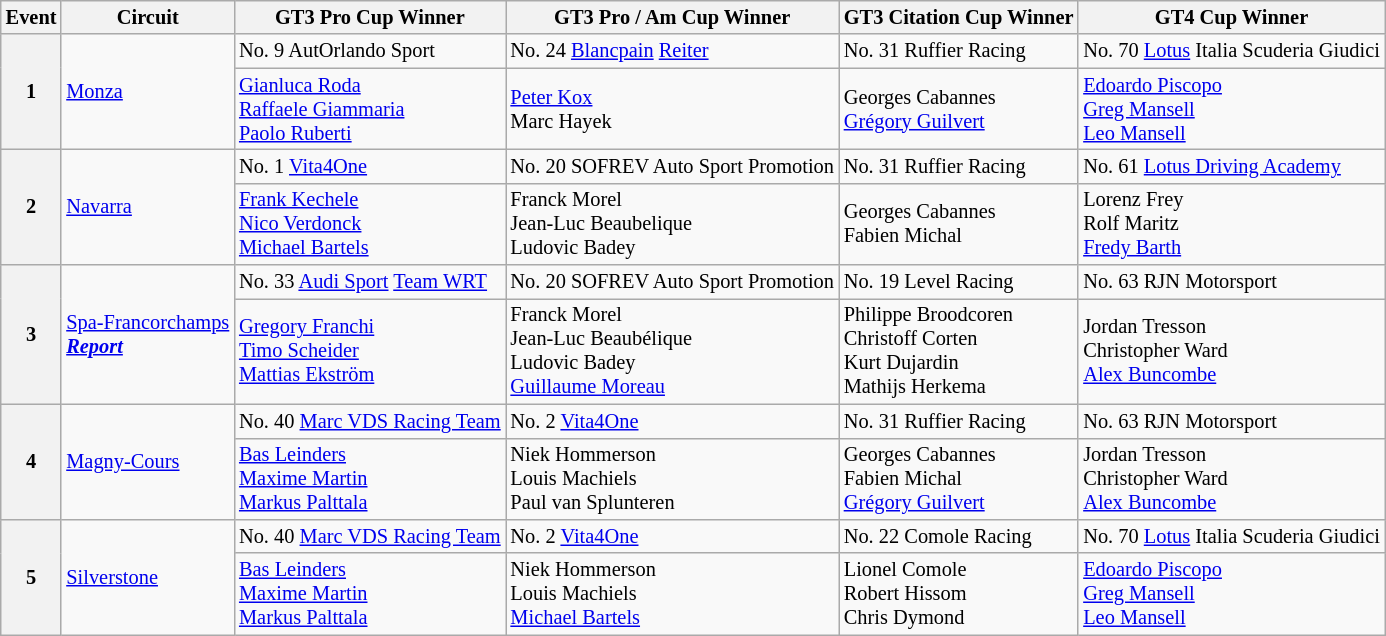<table class="wikitable" style="font-size: 85%;">
<tr>
<th>Event</th>
<th>Circuit</th>
<th>GT3 Pro Cup Winner</th>
<th>GT3 Pro / Am Cup Winner</th>
<th>GT3 Citation Cup Winner</th>
<th>GT4 Cup Winner</th>
</tr>
<tr>
<th rowspan=2>1</th>
<td rowspan=2><a href='#'>Monza</a></td>
<td>No. 9 AutOrlando Sport</td>
<td>No. 24 <a href='#'>Blancpain</a> <a href='#'>Reiter</a></td>
<td>No. 31 Ruffier Racing</td>
<td>No. 70 <a href='#'>Lotus</a> Italia Scuderia Giudici</td>
</tr>
<tr>
<td> <a href='#'>Gianluca Roda</a><br> <a href='#'>Raffaele Giammaria</a><br> <a href='#'>Paolo Ruberti</a></td>
<td> <a href='#'>Peter Kox</a><br> Marc Hayek</td>
<td> Georges Cabannes<br> <a href='#'>Grégory Guilvert</a></td>
<td> <a href='#'>Edoardo Piscopo</a><br> <a href='#'>Greg Mansell</a><br> <a href='#'>Leo Mansell</a></td>
</tr>
<tr>
<th rowspan=2>2</th>
<td rowspan=2><a href='#'>Navarra</a></td>
<td>No. 1 <a href='#'>Vita4One</a></td>
<td>No. 20 SOFREV Auto Sport Promotion</td>
<td>No. 31 Ruffier Racing</td>
<td>No. 61 <a href='#'>Lotus Driving Academy</a></td>
</tr>
<tr>
<td> <a href='#'>Frank Kechele</a><br> <a href='#'>Nico Verdonck</a><br> <a href='#'>Michael Bartels</a></td>
<td> Franck Morel<br> Jean-Luc Beaubelique<br> Ludovic Badey</td>
<td> Georges Cabannes<br> Fabien Michal</td>
<td> Lorenz Frey<br> Rolf Maritz<br> <a href='#'>Fredy Barth</a></td>
</tr>
<tr>
<th rowspan=2>3</th>
<td rowspan=2><a href='#'>Spa-Francorchamps</a><br><strong><em><a href='#'>Report</a></em></strong></td>
<td>No. 33 <a href='#'>Audi Sport</a> <a href='#'>Team WRT</a></td>
<td>No. 20 SOFREV Auto Sport Promotion</td>
<td>No. 19 Level Racing</td>
<td>No. 63 RJN Motorsport</td>
</tr>
<tr>
<td> <a href='#'>Gregory Franchi</a><br> <a href='#'>Timo Scheider</a><br> <a href='#'>Mattias Ekström</a></td>
<td> Franck Morel<br> Jean-Luc Beaubélique<br> Ludovic Badey<br> <a href='#'>Guillaume Moreau</a></td>
<td> Philippe Broodcoren<br> Christoff Corten<br> Kurt Dujardin<br> Mathijs Herkema</td>
<td> Jordan Tresson<br> Christopher Ward<br> <a href='#'>Alex Buncombe</a></td>
</tr>
<tr>
<th rowspan=2>4</th>
<td rowspan=2><a href='#'>Magny-Cours</a></td>
<td>No. 40 <a href='#'>Marc VDS Racing Team</a></td>
<td>No. 2 <a href='#'>Vita4One</a></td>
<td>No. 31 Ruffier Racing</td>
<td>No. 63 RJN Motorsport</td>
</tr>
<tr>
<td> <a href='#'>Bas Leinders</a><br> <a href='#'>Maxime Martin</a><br> <a href='#'>Markus Palttala</a></td>
<td> Niek Hommerson<br> Louis Machiels<br> Paul van Splunteren</td>
<td> Georges Cabannes<br> Fabien Michal<br> <a href='#'>Grégory Guilvert</a></td>
<td> Jordan Tresson<br> Christopher Ward<br> <a href='#'>Alex Buncombe</a></td>
</tr>
<tr>
<th rowspan=2>5</th>
<td rowspan=2><a href='#'>Silverstone</a></td>
<td>No. 40 <a href='#'>Marc VDS Racing Team</a></td>
<td>No. 2 <a href='#'>Vita4One</a></td>
<td>No. 22 Comole Racing</td>
<td>No. 70 <a href='#'>Lotus</a> Italia Scuderia Giudici</td>
</tr>
<tr>
<td> <a href='#'>Bas Leinders</a><br> <a href='#'>Maxime Martin</a><br> <a href='#'>Markus Palttala</a></td>
<td> Niek Hommerson<br> Louis Machiels<br> <a href='#'>Michael Bartels</a></td>
<td> Lionel Comole<br> Robert Hissom<br> Chris Dymond</td>
<td> <a href='#'>Edoardo Piscopo</a><br> <a href='#'>Greg Mansell</a><br> <a href='#'>Leo Mansell</a></td>
</tr>
</table>
